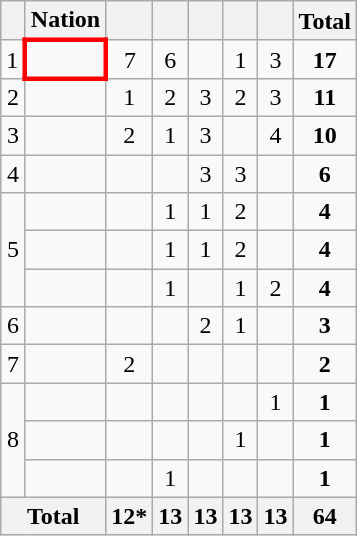<table class="wikitable" style="text-align:center">
<tr>
<th></th>
<th>Nation</th>
<th></th>
<th></th>
<th></th>
<th></th>
<th></th>
<th>Total</th>
</tr>
<tr>
<td>1</td>
<td align=left style="border: 3px solid red"><strong></strong></td>
<td>7</td>
<td>6</td>
<td></td>
<td>1</td>
<td>3</td>
<td><strong>17</strong></td>
</tr>
<tr>
<td>2</td>
<td align=left></td>
<td>1</td>
<td>2</td>
<td>3</td>
<td>2</td>
<td>3</td>
<td><strong>11</strong></td>
</tr>
<tr>
<td>3</td>
<td align=left></td>
<td>2</td>
<td>1</td>
<td>3</td>
<td></td>
<td>4</td>
<td><strong>10</strong></td>
</tr>
<tr>
<td>4</td>
<td align=left></td>
<td></td>
<td></td>
<td>3</td>
<td>3</td>
<td></td>
<td><strong>6</strong></td>
</tr>
<tr>
<td rowspan=3>5</td>
<td align=left></td>
<td></td>
<td>1</td>
<td>1</td>
<td>2</td>
<td></td>
<td><strong>4</strong></td>
</tr>
<tr>
<td align=left></td>
<td></td>
<td>1</td>
<td>1</td>
<td>2</td>
<td></td>
<td><strong>4</strong></td>
</tr>
<tr>
<td align=left></td>
<td></td>
<td>1</td>
<td></td>
<td>1</td>
<td>2</td>
<td><strong>4</strong></td>
</tr>
<tr>
<td>6</td>
<td align=left></td>
<td></td>
<td></td>
<td>2</td>
<td>1</td>
<td></td>
<td><strong>3</strong></td>
</tr>
<tr>
<td>7</td>
<td align=left></td>
<td>2</td>
<td></td>
<td></td>
<td></td>
<td></td>
<td><strong>2</strong></td>
</tr>
<tr>
<td rowspan=3>8</td>
<td align=left></td>
<td></td>
<td></td>
<td></td>
<td></td>
<td>1</td>
<td><strong>1</strong></td>
</tr>
<tr>
<td align=left></td>
<td></td>
<td></td>
<td></td>
<td>1</td>
<td></td>
<td><strong>1</strong></td>
</tr>
<tr>
<td align=left></td>
<td></td>
<td>1</td>
<td></td>
<td></td>
<td></td>
<td><strong>1</strong></td>
</tr>
<tr>
<th colspan="2">Total</th>
<th>12*</th>
<th>13</th>
<th>13</th>
<th>13</th>
<th>13</th>
<th>64</th>
</tr>
</table>
